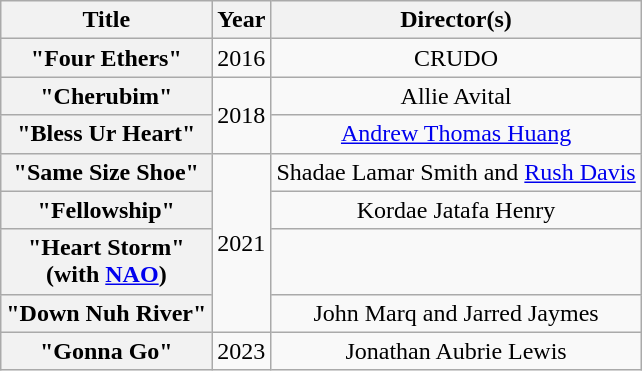<table class="wikitable plainrowheaders" style="text-align:center;">
<tr>
<th scope="col">Title</th>
<th scope="col">Year</th>
<th scope="col">Director(s)</th>
</tr>
<tr>
<th scope="row">"Four Ethers"</th>
<td>2016</td>
<td>CRUDO</td>
</tr>
<tr>
<th scope="row">"Cherubim"</th>
<td rowspan="2">2018</td>
<td>Allie Avital</td>
</tr>
<tr>
<th scope="row">"Bless Ur Heart"</th>
<td><a href='#'>Andrew Thomas Huang</a></td>
</tr>
<tr>
<th scope="row">"Same Size Shoe"</th>
<td rowspan="4">2021</td>
<td>Shadae Lamar Smith and <a href='#'>Rush Davis</a></td>
</tr>
<tr>
<th scope="row">"Fellowship"</th>
<td>Kordae Jatafa Henry</td>
</tr>
<tr>
<th scope="row">"Heart Storm"<br>(with <a href='#'>NAO</a>)</th>
<td></td>
</tr>
<tr>
<th scope="row">"Down Nuh River"</th>
<td>John Marq and Jarred Jaymes</td>
</tr>
<tr>
<th scope="row">"Gonna Go"</th>
<td>2023</td>
<td>Jonathan Aubrie Lewis</td>
</tr>
</table>
